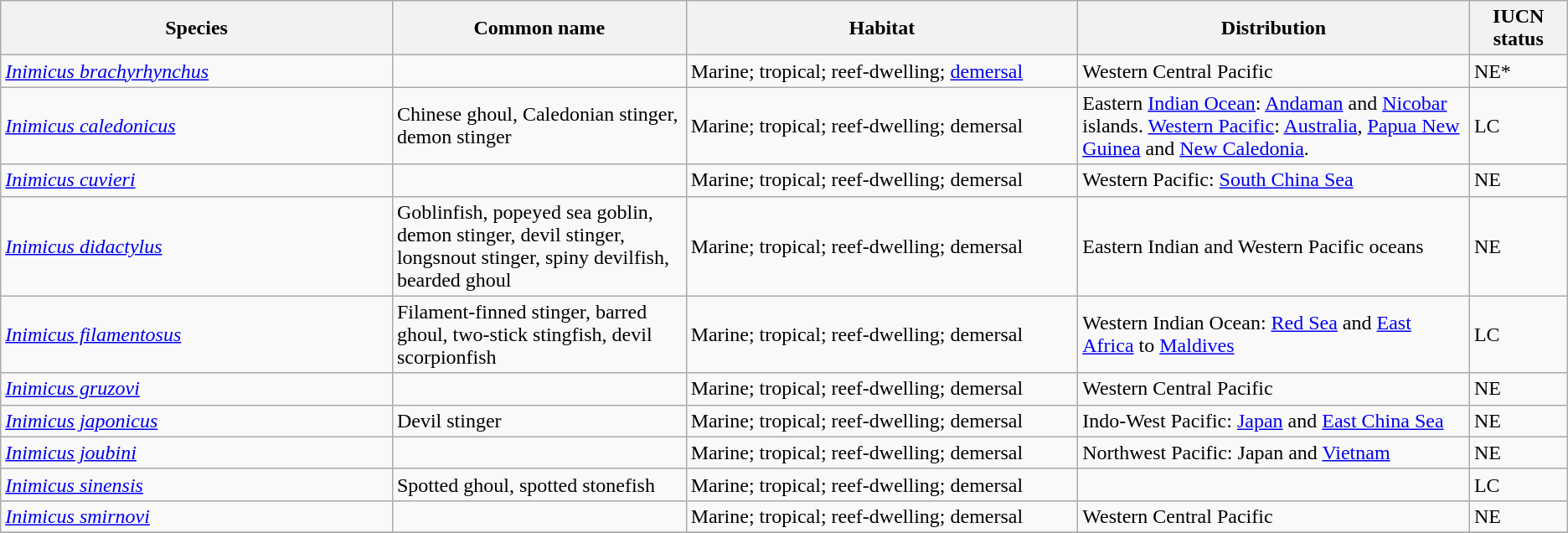<table class="wikitable">
<tr>
<th bgcolor="#DDDDFF" width="20%">Species</th>
<th bgcolor="#DDDDFF" width="15%">Common name</th>
<th bgcolor="#DDDDFF" width="20%">Habitat</th>
<th bgcolor="#DDDDFF" width="20%">Distribution</th>
<th bgcolor="#DDDDFF" width="5%">IUCN status</th>
</tr>
<tr>
<td><em><a href='#'>Inimicus brachyrhynchus</a></em><br></td>
<td></td>
<td>Marine; tropical; reef-dwelling; <a href='#'>demersal</a></td>
<td>Western Central Pacific</td>
<td>NE*</td>
</tr>
<tr>
<td><em><a href='#'>Inimicus caledonicus</a></em><br></td>
<td>Chinese ghoul, Caledonian stinger, demon stinger</td>
<td>Marine; tropical; reef-dwelling; demersal</td>
<td>Eastern <a href='#'>Indian Ocean</a>: <a href='#'>Andaman</a> and <a href='#'>Nicobar</a> islands. <a href='#'>Western Pacific</a>: <a href='#'>Australia</a>, <a href='#'>Papua New Guinea</a> and <a href='#'>New Caledonia</a>.</td>
<td>LC</td>
</tr>
<tr>
<td><em><a href='#'>Inimicus cuvieri</a></em><br></td>
<td></td>
<td>Marine; tropical; reef-dwelling; demersal</td>
<td>Western Pacific: <a href='#'>South China Sea</a></td>
<td>NE</td>
</tr>
<tr>
<td><em><a href='#'>Inimicus didactylus</a></em><br></td>
<td>Goblinfish, popeyed sea goblin, demon stinger, devil stinger, longsnout stinger, spiny devilfish, bearded ghoul</td>
<td>Marine; tropical; reef-dwelling; demersal</td>
<td>Eastern Indian and Western Pacific oceans</td>
<td>NE</td>
</tr>
<tr>
<td><em><a href='#'>Inimicus filamentosus</a></em><br></td>
<td>Filament-finned stinger, barred ghoul, two-stick stingfish, devil scorpionfish</td>
<td>Marine; tropical; reef-dwelling; demersal</td>
<td>Western Indian Ocean: <a href='#'>Red Sea</a> and <a href='#'>East Africa</a> to <a href='#'>Maldives</a></td>
<td>LC</td>
</tr>
<tr>
<td><em><a href='#'>Inimicus gruzovi</a></em><br></td>
<td></td>
<td>Marine; tropical; reef-dwelling; demersal</td>
<td>Western Central Pacific</td>
<td>NE</td>
</tr>
<tr>
<td><em><a href='#'>Inimicus japonicus</a></em><br></td>
<td>Devil stinger</td>
<td>Marine; tropical; reef-dwelling; demersal</td>
<td>Indo-West Pacific: <a href='#'>Japan</a> and <a href='#'>East China Sea</a></td>
<td>NE</td>
</tr>
<tr>
<td><em><a href='#'>Inimicus joubini</a></em><br></td>
<td></td>
<td>Marine; tropical; reef-dwelling; demersal</td>
<td>Northwest Pacific: Japan and <a href='#'>Vietnam</a></td>
<td>NE</td>
</tr>
<tr>
<td><em><a href='#'>Inimicus sinensis</a></em><br></td>
<td>Spotted ghoul, spotted stonefish</td>
<td>Marine; tropical; reef-dwelling; demersal</td>
<td></td>
<td>LC</td>
</tr>
<tr>
<td><em><a href='#'>Inimicus smirnovi</a></em><br></td>
<td></td>
<td>Marine; tropical; reef-dwelling; demersal</td>
<td>Western Central Pacific</td>
<td>NE</td>
</tr>
<tr>
</tr>
</table>
